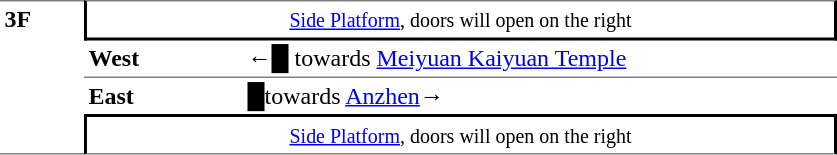<table table border=0 cellspacing=0 cellpadding=3>
<tr>
<td style="border-top:solid 1px gray;border-bottom:solid 1px gray;" width=50 rowspan=4 valign=top><strong>3F</strong></td>
<td style="border-right:solid 2px black;border-left:solid 2px black;border-bottom:solid 2px black;border-top:solid 1px gray;text-align:center;" colspan=2><small><a href='#'>Side Platform</a>, doors will open on the right</small></td>
</tr>
<tr>
<td style="border-bottom:solid 1px gray;" width=100><strong>West</strong></td>
<td style="border-bottom:solid 1px gray;" width=390>←<span>█</span> towards <a href='#'>Meiyuan Kaiyuan Temple</a></td>
</tr>
<tr>
<td><strong>East</strong></td>
<td><span>█</span>towards <a href='#'>Anzhen</a>→</td>
</tr>
<tr>
<td style="border-top:solid 2px black;border-right:solid 2px black;border-left:solid 2px black;border-bottom:solid 1px gray;text-align:center;" colspan=2><small><a href='#'>Side Platform</a>, doors will open on the right</small></td>
</tr>
</table>
